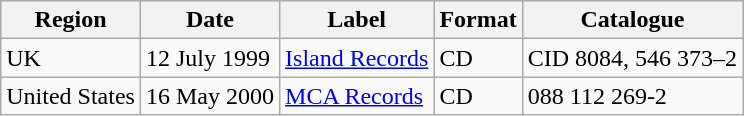<table class="wikitable">
<tr>
<th>Region</th>
<th>Date</th>
<th>Label</th>
<th>Format</th>
<th>Catalogue</th>
</tr>
<tr>
<td>UK</td>
<td>12 July 1999</td>
<td><a href='#'>Island Records</a></td>
<td>CD</td>
<td>CID 8084, 546 373–2</td>
</tr>
<tr>
<td>United States</td>
<td>16 May 2000</td>
<td><a href='#'>MCA Records</a></td>
<td>CD</td>
<td>088 112 269-2</td>
</tr>
</table>
